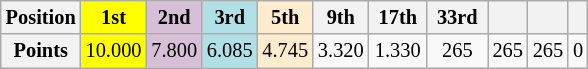<table class="wikitable" style="font-size:85%; text-align:center">
<tr>
<th>Position</th>
<th style="background:yellow;"> 1st </th>
<th style="background:thistle;"> 2nd </th>
<th style="background:#b0e0e6;"> 3rd </th>
<th style="background:#ffebcd;"> 5th </th>
<th> 9th </th>
<th> 17th </th>
<th> 33rd </th>
<th>  </th>
<th>  </th>
<th>  </th>
</tr>
<tr>
<th>Points</th>
<td style="background:yellow;">10.000</td>
<td style="background:thistle;">7.800</td>
<td style="background:#b0e0e6;">6.085</td>
<td style="background:#ffebcd;">4.745</td>
<td>3.320</td>
<td>1.330</td>
<td>265</td>
<td>265</td>
<td>265</td>
<td>0</td>
</tr>
</table>
